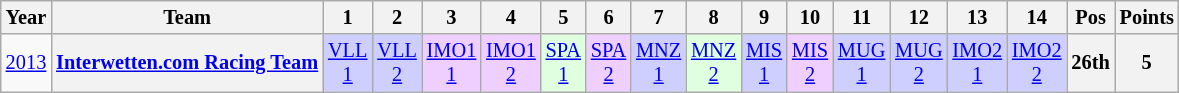<table class="wikitable" style="text-align:center; font-size:85%">
<tr>
<th>Year</th>
<th>Team</th>
<th>1</th>
<th>2</th>
<th>3</th>
<th>4</th>
<th>5</th>
<th>6</th>
<th>7</th>
<th>8</th>
<th>9</th>
<th>10</th>
<th>11</th>
<th>12</th>
<th>13</th>
<th>14</th>
<th>Pos</th>
<th>Points</th>
</tr>
<tr>
<td><a href='#'>2013</a></td>
<th nowrap><a href='#'>Interwetten.com Racing Team</a></th>
<td style="background:#cfcfff;"><a href='#'>VLL<br>1</a><br></td>
<td style="background:#cfcfff;"><a href='#'>VLL<br>2</a><br></td>
<td style="background:#efcfff;"><a href='#'>IMO1<br>1</a><br></td>
<td style="background:#efcfff;"><a href='#'>IMO1<br>2</a><br></td>
<td style="background:#dfffdf;"><a href='#'>SPA<br>1</a><br></td>
<td style="background:#efcfff;"><a href='#'>SPA<br>2</a><br></td>
<td style="background:#cfcfff;"><a href='#'>MNZ<br>1</a><br></td>
<td style="background:#dfffdf;"><a href='#'>MNZ<br>2</a><br></td>
<td style="background:#cfcfff;"><a href='#'>MIS<br>1</a><br></td>
<td style="background:#efcfff;"><a href='#'>MIS<br>2</a><br></td>
<td style="background:#cfcfff;"><a href='#'>MUG<br>1</a><br></td>
<td style="background:#cfcfff;"><a href='#'>MUG<br>2</a><br></td>
<td style="background:#cfcfff;"><a href='#'>IMO2<br>1</a><br></td>
<td style="background:#cfcfff;"><a href='#'>IMO2<br>2</a><br></td>
<th>26th</th>
<th>5</th>
</tr>
</table>
